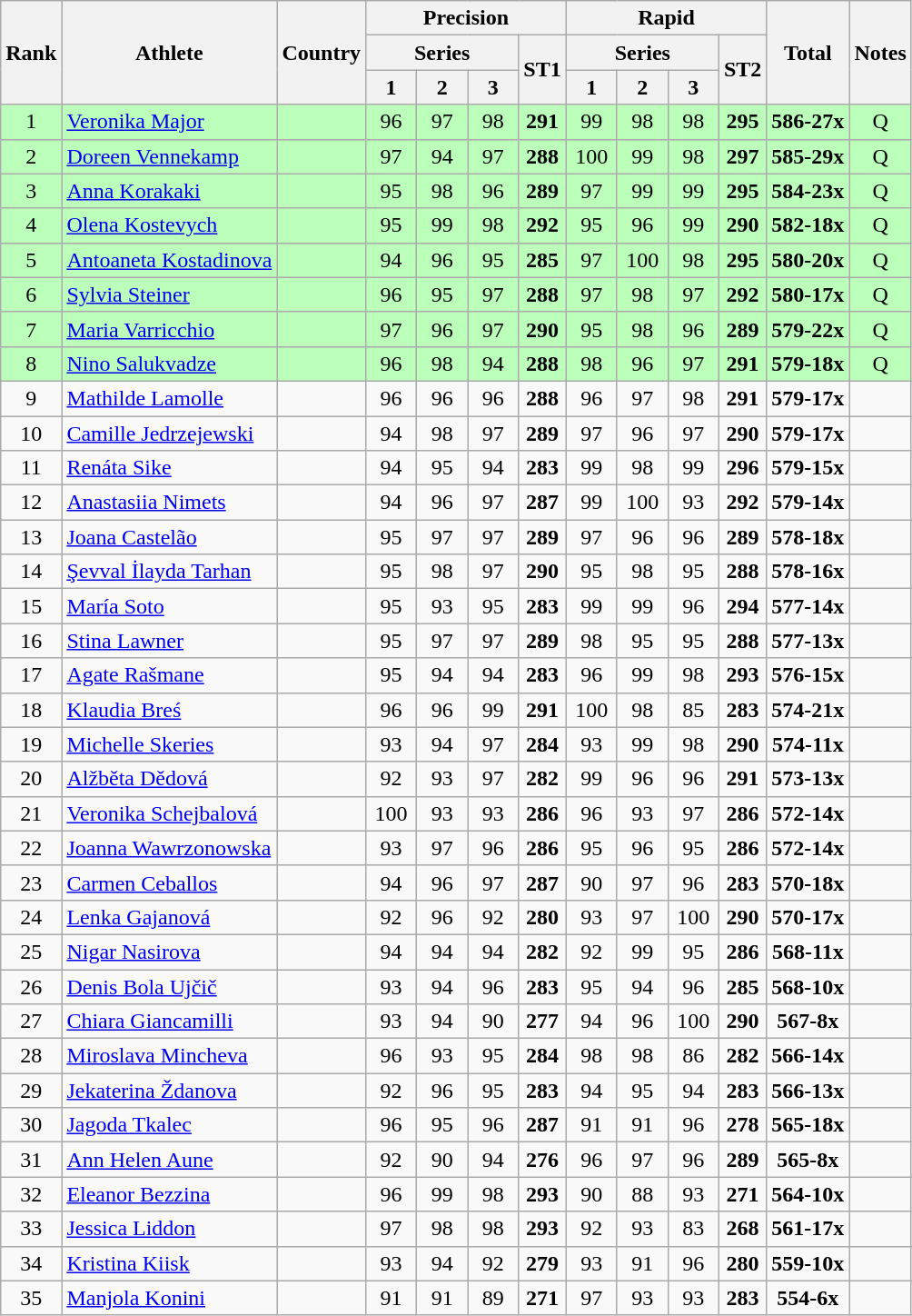<table class="wikitable sortable" style="text-align:center">
<tr>
<th rowspan=3>Rank</th>
<th rowspan=3>Athlete</th>
<th rowspan=3>Country</th>
<th colspan=4>Precision</th>
<th colspan=4>Rapid</th>
<th rowspan=3>Total</th>
<th class=unsortable rowspan=3>Notes</th>
</tr>
<tr>
<th colspan=3>Series</th>
<th rowspan=2>ST1</th>
<th colspan=3>Series</th>
<th rowspan=2>ST2</th>
</tr>
<tr>
<th class="unsortable" width="30px">1</th>
<th class="unsortable" width="30px">2</th>
<th class="unsortable" width="30px">3</th>
<th class="unsortable" width="30px">1</th>
<th class="unsortable" width="30px">2</th>
<th class="unsortable" width="30px">3</th>
</tr>
<tr bgcolor=bbffbb>
<td>1</td>
<td align=left><a href='#'>Veronika Major</a></td>
<td align=left></td>
<td>96</td>
<td>97</td>
<td>98</td>
<td><strong>291</strong></td>
<td>99</td>
<td>98</td>
<td>98</td>
<td><strong>295</strong></td>
<td><strong>586-27x</strong></td>
<td>Q</td>
</tr>
<tr bgcolor=bbffbb>
<td>2</td>
<td align=left><a href='#'>Doreen Vennekamp</a></td>
<td align=left></td>
<td>97</td>
<td>94</td>
<td>97</td>
<td><strong>288</strong></td>
<td>100</td>
<td>99</td>
<td>98</td>
<td><strong>297</strong></td>
<td><strong>585-29x</strong></td>
<td>Q</td>
</tr>
<tr bgcolor=bbffbb>
<td>3</td>
<td align=left><a href='#'>Anna Korakaki</a></td>
<td align=left></td>
<td>95</td>
<td>98</td>
<td>96</td>
<td><strong>289</strong></td>
<td>97</td>
<td>99</td>
<td>99</td>
<td><strong>295</strong></td>
<td><strong>584-23x</strong></td>
<td>Q</td>
</tr>
<tr bgcolor=bbffbb>
<td>4</td>
<td align=left><a href='#'>Olena Kostevych</a></td>
<td align=left></td>
<td>95</td>
<td>99</td>
<td>98</td>
<td><strong>292</strong></td>
<td>95</td>
<td>96</td>
<td>99</td>
<td><strong>290</strong></td>
<td><strong>582-18x</strong></td>
<td>Q</td>
</tr>
<tr bgcolor=bbffbb>
<td>5</td>
<td align=left><a href='#'>Antoaneta Kostadinova</a></td>
<td align=left></td>
<td>94</td>
<td>96</td>
<td>95</td>
<td><strong>285</strong></td>
<td>97</td>
<td>100</td>
<td>98</td>
<td><strong>295</strong></td>
<td><strong>580-20x</strong></td>
<td>Q</td>
</tr>
<tr bgcolor=bbffbb>
<td>6</td>
<td align=left><a href='#'>Sylvia Steiner</a></td>
<td align=left></td>
<td>96</td>
<td>95</td>
<td>97</td>
<td><strong>288</strong></td>
<td>97</td>
<td>98</td>
<td>97</td>
<td><strong>292</strong></td>
<td><strong>580-17x</strong></td>
<td>Q</td>
</tr>
<tr bgcolor=bbffbb>
<td>7</td>
<td align=left><a href='#'>Maria Varricchio</a></td>
<td align=left></td>
<td>97</td>
<td>96</td>
<td>97</td>
<td><strong>290</strong></td>
<td>95</td>
<td>98</td>
<td>96</td>
<td><strong>289</strong></td>
<td><strong>579-22x</strong></td>
<td>Q</td>
</tr>
<tr bgcolor=bbffbb>
<td>8</td>
<td align=left><a href='#'>Nino Salukvadze</a></td>
<td align=left></td>
<td>96</td>
<td>98</td>
<td>94</td>
<td><strong>288</strong></td>
<td>98</td>
<td>96</td>
<td>97</td>
<td><strong>291</strong></td>
<td><strong>579-18x</strong></td>
<td>Q</td>
</tr>
<tr>
<td>9</td>
<td align=left><a href='#'>Mathilde Lamolle</a></td>
<td align=left></td>
<td>96</td>
<td>96</td>
<td>96</td>
<td><strong>288</strong></td>
<td>96</td>
<td>97</td>
<td>98</td>
<td><strong>291</strong></td>
<td><strong>579-17x</strong></td>
<td></td>
</tr>
<tr>
<td>10</td>
<td align=left><a href='#'>Camille Jedrzejewski</a></td>
<td align=left></td>
<td>94</td>
<td>98</td>
<td>97</td>
<td><strong>289</strong></td>
<td>97</td>
<td>96</td>
<td>97</td>
<td><strong>290</strong></td>
<td><strong>579-17x</strong></td>
<td></td>
</tr>
<tr>
<td>11</td>
<td align=left><a href='#'>Renáta Sike</a></td>
<td align=left></td>
<td>94</td>
<td>95</td>
<td>94</td>
<td><strong>283</strong></td>
<td>99</td>
<td>98</td>
<td>99</td>
<td><strong>296</strong></td>
<td><strong>579-15x</strong></td>
<td></td>
</tr>
<tr>
<td>12</td>
<td align=left><a href='#'>Anastasiia Nimets</a></td>
<td align=left></td>
<td>94</td>
<td>96</td>
<td>97</td>
<td><strong>287</strong></td>
<td>99</td>
<td>100</td>
<td>93</td>
<td><strong>292</strong></td>
<td><strong>579-14x</strong></td>
<td></td>
</tr>
<tr>
<td>13</td>
<td align=left><a href='#'>Joana Castelão</a></td>
<td align=left></td>
<td>95</td>
<td>97</td>
<td>97</td>
<td><strong>289</strong></td>
<td>97</td>
<td>96</td>
<td>96</td>
<td><strong>289</strong></td>
<td><strong>578-18x</strong></td>
<td></td>
</tr>
<tr>
<td>14</td>
<td align=left><a href='#'>Şevval İlayda Tarhan</a></td>
<td align=left></td>
<td>95</td>
<td>98</td>
<td>97</td>
<td><strong>290</strong></td>
<td>95</td>
<td>98</td>
<td>95</td>
<td><strong>288</strong></td>
<td><strong>578-16x</strong></td>
<td></td>
</tr>
<tr>
<td>15</td>
<td align=left><a href='#'>María Soto</a></td>
<td align=left></td>
<td>95</td>
<td>93</td>
<td>95</td>
<td><strong>283</strong></td>
<td>99</td>
<td>99</td>
<td>96</td>
<td><strong>294</strong></td>
<td><strong>577-14x</strong></td>
<td></td>
</tr>
<tr>
<td>16</td>
<td align=left><a href='#'>Stina Lawner</a></td>
<td align=left></td>
<td>95</td>
<td>97</td>
<td>97</td>
<td><strong>289</strong></td>
<td>98</td>
<td>95</td>
<td>95</td>
<td><strong>288</strong></td>
<td><strong>577-13x</strong></td>
<td></td>
</tr>
<tr>
<td>17</td>
<td align=left><a href='#'>Agate Rašmane</a></td>
<td align=left></td>
<td>95</td>
<td>94</td>
<td>94</td>
<td><strong>283</strong></td>
<td>96</td>
<td>99</td>
<td>98</td>
<td><strong>293</strong></td>
<td><strong>576-15x</strong></td>
<td></td>
</tr>
<tr>
<td>18</td>
<td align=left><a href='#'>Klaudia Breś</a></td>
<td align=left></td>
<td>96</td>
<td>96</td>
<td>99</td>
<td><strong>291</strong></td>
<td>100</td>
<td>98</td>
<td>85</td>
<td><strong>283</strong></td>
<td><strong>574-21x</strong></td>
<td></td>
</tr>
<tr>
<td>19</td>
<td align=left><a href='#'>Michelle Skeries</a></td>
<td align=left></td>
<td>93</td>
<td>94</td>
<td>97</td>
<td><strong>284</strong></td>
<td>93</td>
<td>99</td>
<td>98</td>
<td><strong>290</strong></td>
<td><strong>574-11x</strong></td>
<td></td>
</tr>
<tr>
<td>20</td>
<td align=left><a href='#'>Alžběta Dědová</a></td>
<td align=left></td>
<td>92</td>
<td>93</td>
<td>97</td>
<td><strong>282</strong></td>
<td>99</td>
<td>96</td>
<td>96</td>
<td><strong>291</strong></td>
<td><strong>573-13x</strong></td>
<td></td>
</tr>
<tr>
<td>21</td>
<td align=left><a href='#'>Veronika Schejbalová</a></td>
<td align=left></td>
<td>100</td>
<td>93</td>
<td>93</td>
<td><strong>286</strong></td>
<td>96</td>
<td>93</td>
<td>97</td>
<td><strong>286</strong></td>
<td><strong>572-14x</strong></td>
<td></td>
</tr>
<tr>
<td>22</td>
<td align=left><a href='#'>Joanna Wawrzonowska</a></td>
<td align=left></td>
<td>93</td>
<td>97</td>
<td>96</td>
<td><strong>286</strong></td>
<td>95</td>
<td>96</td>
<td>95</td>
<td><strong>286</strong></td>
<td><strong>572-14x</strong></td>
<td></td>
</tr>
<tr>
<td>23</td>
<td align=left><a href='#'>Carmen Ceballos</a></td>
<td align=left></td>
<td>94</td>
<td>96</td>
<td>97</td>
<td><strong>287</strong></td>
<td>90</td>
<td>97</td>
<td>96</td>
<td><strong>283</strong></td>
<td><strong>570-18x</strong></td>
<td></td>
</tr>
<tr>
<td>24</td>
<td align=left><a href='#'>Lenka Gajanová</a></td>
<td align=left></td>
<td>92</td>
<td>96</td>
<td>92</td>
<td><strong>280</strong></td>
<td>93</td>
<td>97</td>
<td>100</td>
<td><strong>290</strong></td>
<td><strong>570-17x</strong></td>
<td></td>
</tr>
<tr>
<td>25</td>
<td align=left><a href='#'>Nigar Nasirova</a></td>
<td align=left></td>
<td>94</td>
<td>94</td>
<td>94</td>
<td><strong>282</strong></td>
<td>92</td>
<td>99</td>
<td>95</td>
<td><strong>286</strong></td>
<td><strong>568-11x</strong></td>
<td></td>
</tr>
<tr>
<td>26</td>
<td align=left><a href='#'>Denis Bola Ujčič</a></td>
<td align=left></td>
<td>93</td>
<td>94</td>
<td>96</td>
<td><strong>283</strong></td>
<td>95</td>
<td>94</td>
<td>96</td>
<td><strong>285</strong></td>
<td><strong>568-10x</strong></td>
<td></td>
</tr>
<tr>
<td>27</td>
<td align=left><a href='#'>Chiara Giancamilli</a></td>
<td align=left></td>
<td>93</td>
<td>94</td>
<td>90</td>
<td><strong>277</strong></td>
<td>94</td>
<td>96</td>
<td>100</td>
<td><strong>290</strong></td>
<td><strong>567-8x</strong></td>
<td></td>
</tr>
<tr>
<td>28</td>
<td align=left><a href='#'>Miroslava Mincheva</a></td>
<td align=left></td>
<td>96</td>
<td>93</td>
<td>95</td>
<td><strong>284</strong></td>
<td>98</td>
<td>98</td>
<td>86</td>
<td><strong>282</strong></td>
<td><strong>566-14x</strong></td>
<td></td>
</tr>
<tr>
<td>29</td>
<td align=left><a href='#'>Jekaterina Ždanova</a></td>
<td align=left></td>
<td>92</td>
<td>96</td>
<td>95</td>
<td><strong>283</strong></td>
<td>94</td>
<td>95</td>
<td>94</td>
<td><strong>283</strong></td>
<td><strong>566-13x</strong></td>
<td></td>
</tr>
<tr>
<td>30</td>
<td align=left><a href='#'>Jagoda Tkalec</a></td>
<td align=left></td>
<td>96</td>
<td>95</td>
<td>96</td>
<td><strong>287</strong></td>
<td>91</td>
<td>91</td>
<td>96</td>
<td><strong>278</strong></td>
<td><strong>565-18x</strong></td>
<td></td>
</tr>
<tr>
<td>31</td>
<td align=left><a href='#'>Ann Helen Aune</a></td>
<td align=left></td>
<td>92</td>
<td>90</td>
<td>94</td>
<td><strong>276</strong></td>
<td>96</td>
<td>97</td>
<td>96</td>
<td><strong>289</strong></td>
<td><strong>565-8x</strong></td>
<td></td>
</tr>
<tr>
<td>32</td>
<td align=left><a href='#'>Eleanor Bezzina</a></td>
<td align=left></td>
<td>96</td>
<td>99</td>
<td>98</td>
<td><strong>293</strong></td>
<td>90</td>
<td>88</td>
<td>93</td>
<td><strong>271</strong></td>
<td><strong>564-10x</strong></td>
<td></td>
</tr>
<tr>
<td>33</td>
<td align=left><a href='#'>Jessica Liddon</a></td>
<td align=left></td>
<td>97</td>
<td>98</td>
<td>98</td>
<td><strong>293</strong></td>
<td>92</td>
<td>93</td>
<td>83</td>
<td><strong>268</strong></td>
<td><strong>561-17x</strong></td>
<td></td>
</tr>
<tr>
<td>34</td>
<td align=left><a href='#'>Kristina Kiisk</a></td>
<td align=left></td>
<td>93</td>
<td>94</td>
<td>92</td>
<td><strong>279</strong></td>
<td>93</td>
<td>91</td>
<td>96</td>
<td><strong>280</strong></td>
<td><strong>559-10x</strong></td>
<td></td>
</tr>
<tr>
<td>35</td>
<td align=left><a href='#'>Manjola Konini</a></td>
<td align=left></td>
<td>91</td>
<td>91</td>
<td>89</td>
<td><strong>271</strong></td>
<td>97</td>
<td>93</td>
<td>93</td>
<td><strong>283</strong></td>
<td><strong>554-6x</strong></td>
<td></td>
</tr>
</table>
